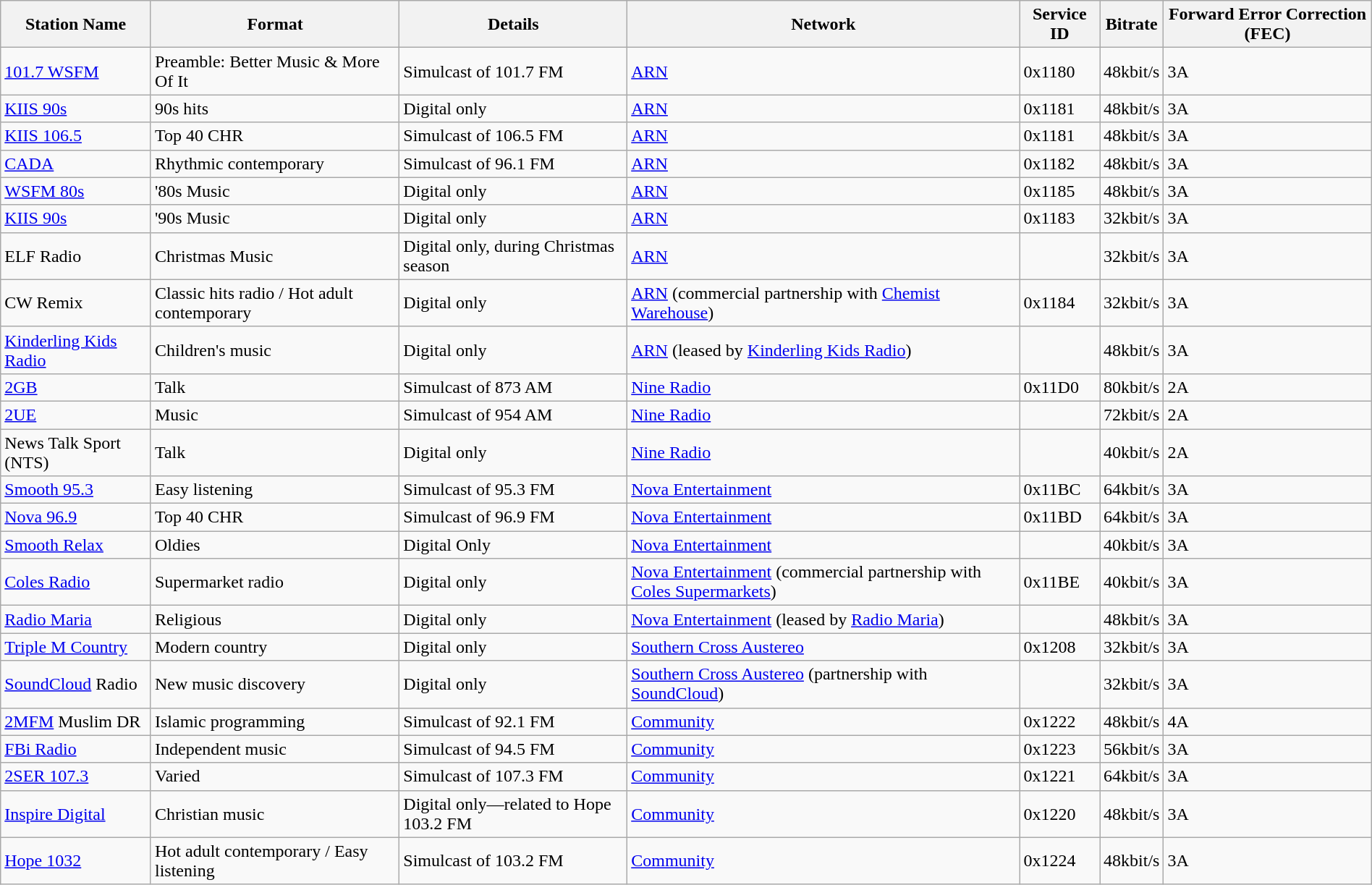<table class="wikitable sortable" width="100%">
<tr>
<th>Station Name</th>
<th>Format</th>
<th>Details</th>
<th>Network</th>
<th>Service ID</th>
<th>Bitrate</th>
<th>Forward Error Correction (FEC)</th>
</tr>
<tr>
<td><a href='#'>101.7 WSFM</a></td>
<td>Preamble: Better Music & More Of It</td>
<td>Simulcast of 101.7 FM</td>
<td><a href='#'>ARN</a></td>
<td>0x1180</td>
<td>48kbit/s</td>
<td>3A</td>
</tr>
<tr>
<td><a href='#'>KIIS 90s</a></td>
<td>90s hits</td>
<td>Digital only</td>
<td><a href='#'>ARN</a></td>
<td>0x1181</td>
<td>48kbit/s</td>
<td>3A</td>
</tr>
<tr>
<td><a href='#'>KIIS 106.5</a></td>
<td>Top 40 CHR</td>
<td>Simulcast of 106.5 FM</td>
<td><a href='#'>ARN</a></td>
<td>0x1181</td>
<td>48kbit/s</td>
<td>3A</td>
</tr>
<tr>
<td><a href='#'>CADA</a></td>
<td>Rhythmic contemporary</td>
<td>Simulcast of 96.1 FM</td>
<td><a href='#'>ARN</a></td>
<td>0x1182</td>
<td>48kbit/s</td>
<td>3A</td>
</tr>
<tr>
<td><a href='#'>WSFM 80s</a></td>
<td>'80s Music</td>
<td>Digital only</td>
<td><a href='#'>ARN</a></td>
<td>0x1185</td>
<td>48kbit/s</td>
<td>3A</td>
</tr>
<tr>
<td><a href='#'>KIIS 90s</a></td>
<td>'90s Music</td>
<td>Digital only</td>
<td><a href='#'>ARN</a></td>
<td>0x1183</td>
<td>32kbit/s</td>
<td>3A</td>
</tr>
<tr>
<td>ELF Radio</td>
<td>Christmas Music</td>
<td>Digital only, during Christmas season</td>
<td><a href='#'>ARN</a></td>
<td></td>
<td>32kbit/s</td>
<td>3A</td>
</tr>
<tr>
<td>CW Remix</td>
<td>Classic hits radio / Hot adult contemporary</td>
<td>Digital only</td>
<td><a href='#'>ARN</a> (commercial partnership with <a href='#'>Chemist Warehouse</a>)</td>
<td>0x1184</td>
<td>32kbit/s</td>
<td>3A</td>
</tr>
<tr>
<td><a href='#'>Kinderling Kids Radio</a></td>
<td>Children's music</td>
<td>Digital only</td>
<td><a href='#'>ARN</a> (leased by <a href='#'>Kinderling Kids Radio</a>)</td>
<td></td>
<td>48kbit/s</td>
<td>3A</td>
</tr>
<tr>
<td><a href='#'>2GB</a></td>
<td>Talk</td>
<td>Simulcast of 873 AM</td>
<td><a href='#'>Nine Radio</a></td>
<td>0x11D0</td>
<td>80kbit/s</td>
<td>2A</td>
</tr>
<tr>
<td><a href='#'>2UE</a></td>
<td>Music</td>
<td>Simulcast of 954 AM</td>
<td><a href='#'>Nine Radio</a></td>
<td></td>
<td>72kbit/s</td>
<td>2A</td>
</tr>
<tr>
<td>News Talk Sport (NTS)</td>
<td>Talk</td>
<td>Digital only</td>
<td><a href='#'>Nine Radio</a></td>
<td></td>
<td>40kbit/s</td>
<td>2A</td>
</tr>
<tr>
<td><a href='#'>Smooth 95.3</a></td>
<td>Easy listening</td>
<td>Simulcast of 95.3 FM</td>
<td><a href='#'>Nova Entertainment</a></td>
<td>0x11BC</td>
<td>64kbit/s</td>
<td>3A</td>
</tr>
<tr>
<td><a href='#'>Nova 96.9</a></td>
<td>Top 40 CHR</td>
<td>Simulcast of 96.9 FM</td>
<td><a href='#'>Nova Entertainment</a></td>
<td>0x11BD</td>
<td>64kbit/s</td>
<td>3A</td>
</tr>
<tr>
<td><a href='#'>Smooth Relax</a></td>
<td>Oldies</td>
<td>Digital Only</td>
<td><a href='#'>Nova Entertainment</a></td>
<td></td>
<td>40kbit/s</td>
<td>3A</td>
</tr>
<tr>
<td><a href='#'>Coles Radio</a></td>
<td>Supermarket radio</td>
<td>Digital only</td>
<td><a href='#'>Nova Entertainment</a> (commercial partnership with <a href='#'>Coles Supermarkets</a>)</td>
<td>0x11BE</td>
<td>40kbit/s</td>
<td>3A</td>
</tr>
<tr>
<td><a href='#'>Radio Maria</a></td>
<td>Religious</td>
<td>Digital only</td>
<td><a href='#'>Nova Entertainment</a> (leased by <a href='#'>Radio Maria</a>)</td>
<td></td>
<td>48kbit/s</td>
<td>3A</td>
</tr>
<tr>
<td><a href='#'>Triple M Country</a></td>
<td>Modern country</td>
<td>Digital only</td>
<td><a href='#'>Southern Cross Austereo</a></td>
<td>0x1208</td>
<td>32kbit/s</td>
<td>3A</td>
</tr>
<tr>
<td><a href='#'>SoundCloud</a> Radio</td>
<td>New music discovery</td>
<td>Digital only</td>
<td><a href='#'>Southern Cross Austereo</a> (partnership with <a href='#'>SoundCloud</a>)</td>
<td></td>
<td>32kbit/s</td>
<td>3A</td>
</tr>
<tr>
<td><a href='#'>2MFM</a> Muslim DR</td>
<td>Islamic programming</td>
<td>Simulcast of 92.1 FM</td>
<td><a href='#'>Community</a></td>
<td>0x1222</td>
<td>48kbit/s</td>
<td>4A</td>
</tr>
<tr>
<td><a href='#'>FBi Radio</a></td>
<td>Independent music</td>
<td>Simulcast of 94.5 FM</td>
<td><a href='#'>Community</a></td>
<td>0x1223</td>
<td>56kbit/s</td>
<td>3A</td>
</tr>
<tr>
<td><a href='#'>2SER 107.3</a></td>
<td>Varied</td>
<td>Simulcast of 107.3 FM</td>
<td><a href='#'>Community</a></td>
<td>0x1221</td>
<td>64kbit/s</td>
<td>3A</td>
</tr>
<tr>
<td><a href='#'>Inspire Digital</a></td>
<td>Christian music</td>
<td>Digital only—related to Hope 103.2 FM</td>
<td><a href='#'>Community</a></td>
<td>0x1220</td>
<td>48kbit/s</td>
<td>3A</td>
</tr>
<tr>
<td><a href='#'>Hope 1032</a></td>
<td>Hot adult contemporary / Easy listening</td>
<td>Simulcast of 103.2 FM</td>
<td><a href='#'>Community</a></td>
<td>0x1224</td>
<td>48kbit/s</td>
<td>3A</td>
</tr>
</table>
